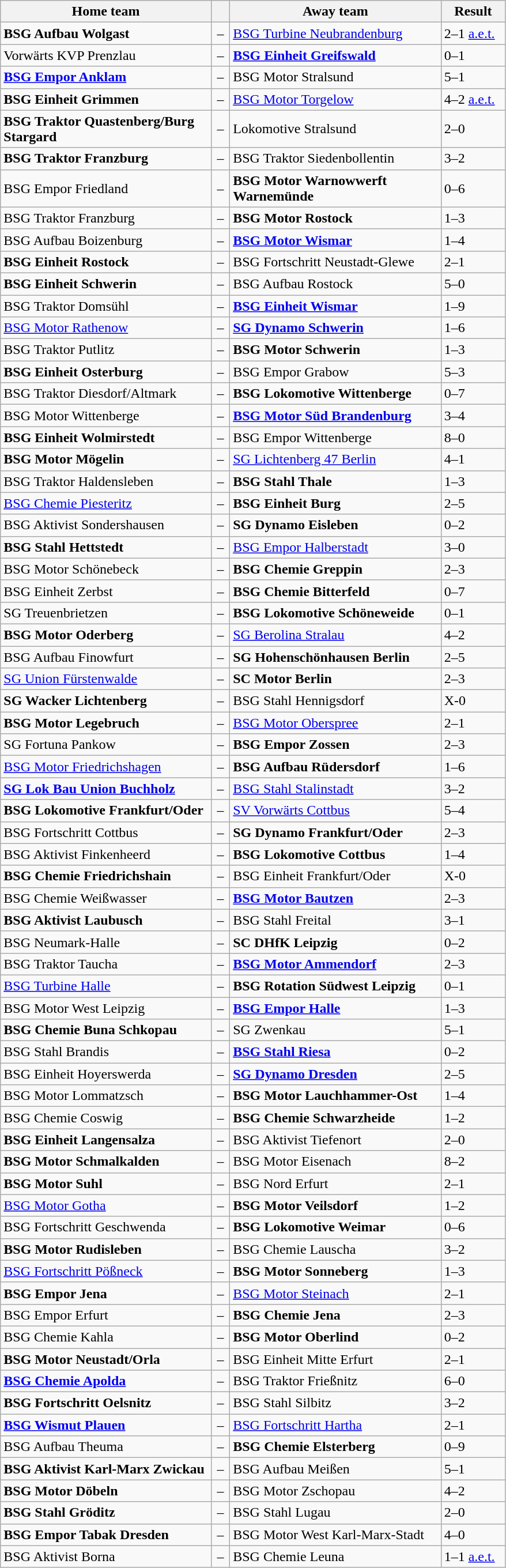<table class="wikitable" style="width:585px;" border="1">
<tr>
<th style="width:250px;" align="left">Home team</th>
<th style="width:15px;"></th>
<th style="width:250px;" align="left">Away team</th>
<th style="width:70px;" align="center;">Result</th>
</tr>
<tr>
<td><strong>BSG Aufbau Wolgast</strong></td>
<td align="center">–</td>
<td><a href='#'>BSG Turbine Neubrandenburg</a></td>
<td>2–1 <a href='#'>a.e.t.</a></td>
</tr>
<tr>
<td>Vorwärts KVP Prenzlau</td>
<td align="center">–</td>
<td><strong><a href='#'>BSG Einheit Greifswald</a></strong></td>
<td>0–1</td>
</tr>
<tr>
<td><strong><a href='#'>BSG Empor Anklam</a></strong></td>
<td align="center">–</td>
<td>BSG Motor Stralsund</td>
<td>5–1</td>
</tr>
<tr>
<td><strong>BSG Einheit Grimmen</strong></td>
<td align="center">–</td>
<td><a href='#'>BSG Motor Torgelow</a></td>
<td>4–2 <a href='#'>a.e.t.</a></td>
</tr>
<tr>
<td><strong>BSG Traktor Quastenberg/Burg Stargard</strong></td>
<td align="center">–</td>
<td>Lokomotive Stralsund</td>
<td>2–0</td>
</tr>
<tr>
<td><strong>BSG Traktor Franzburg</strong></td>
<td align="center">–</td>
<td>BSG Traktor Siedenbollentin</td>
<td>3–2</td>
</tr>
<tr>
<td>BSG Empor Friedland</td>
<td align="center">–</td>
<td><strong>BSG Motor Warnowwerft Warnemünde</strong></td>
<td>0–6</td>
</tr>
<tr>
<td>BSG Traktor Franzburg</td>
<td align="center">–</td>
<td><strong>BSG Motor Rostock</strong></td>
<td>1–3</td>
</tr>
<tr>
<td>BSG Aufbau Boizenburg</td>
<td align="center">–</td>
<td><strong><a href='#'>BSG Motor Wismar</a></strong></td>
<td>1–4</td>
</tr>
<tr>
<td><strong>BSG Einheit Rostock</strong></td>
<td align="center">–</td>
<td>BSG Fortschritt Neustadt-Glewe</td>
<td>2–1</td>
</tr>
<tr>
<td><strong>BSG Einheit Schwerin</strong></td>
<td align="center">–</td>
<td>BSG Aufbau Rostock</td>
<td>5–0</td>
</tr>
<tr>
<td>BSG Traktor Domsühl</td>
<td align="center">–</td>
<td><strong><a href='#'>BSG Einheit Wismar</a></strong></td>
<td>1–9</td>
</tr>
<tr>
<td><a href='#'>BSG Motor Rathenow</a></td>
<td align="center">–</td>
<td><strong><a href='#'>SG Dynamo Schwerin</a></strong></td>
<td>1–6</td>
</tr>
<tr>
<td>BSG Traktor Putlitz</td>
<td align="center">–</td>
<td><strong>BSG Motor Schwerin</strong></td>
<td>1–3</td>
</tr>
<tr>
<td><strong>BSG Einheit Osterburg</strong></td>
<td align="center">–</td>
<td>BSG Empor Grabow</td>
<td>5–3</td>
</tr>
<tr>
<td>BSG Traktor Diesdorf/Altmark</td>
<td align="center">–</td>
<td><strong>BSG Lokomotive Wittenberge</strong></td>
<td>0–7</td>
</tr>
<tr>
<td>BSG Motor Wittenberge</td>
<td align="center">–</td>
<td><strong><a href='#'>BSG Motor Süd Brandenburg</a></strong></td>
<td>3–4</td>
</tr>
<tr>
<td><strong>BSG Einheit Wolmirstedt</strong></td>
<td align="center">–</td>
<td>BSG Empor Wittenberge</td>
<td>8–0</td>
</tr>
<tr>
<td><strong>BSG Motor Mögelin</strong></td>
<td align="center">–</td>
<td><a href='#'>SG Lichtenberg 47 Berlin</a></td>
<td>4–1</td>
</tr>
<tr>
<td>BSG Traktor Haldensleben</td>
<td align="center">–</td>
<td><strong>BSG Stahl Thale</strong></td>
<td>1–3</td>
</tr>
<tr>
<td><a href='#'>BSG Chemie Piesteritz</a></td>
<td align="center">–</td>
<td><strong>BSG Einheit Burg</strong></td>
<td>2–5</td>
</tr>
<tr>
<td>BSG Aktivist Sondershausen</td>
<td align="center">–</td>
<td><strong>SG Dynamo Eisleben</strong></td>
<td>0–2</td>
</tr>
<tr>
<td><strong>BSG Stahl Hettstedt</strong></td>
<td align="center">–</td>
<td><a href='#'>BSG Empor Halberstadt</a></td>
<td>3–0</td>
</tr>
<tr>
<td>BSG Motor Schönebeck</td>
<td align="center">–</td>
<td><strong>BSG Chemie Greppin</strong></td>
<td>2–3</td>
</tr>
<tr>
<td>BSG Einheit Zerbst</td>
<td align="center">–</td>
<td><strong>BSG Chemie Bitterfeld</strong></td>
<td>0–7</td>
</tr>
<tr>
<td>SG Treuenbrietzen</td>
<td align="center">–</td>
<td><strong>BSG Lokomotive Schöneweide</strong></td>
<td>0–1</td>
</tr>
<tr>
<td><strong>BSG Motor Oderberg</strong></td>
<td align="center">–</td>
<td><a href='#'>SG Berolina Stralau</a></td>
<td>4–2</td>
</tr>
<tr>
<td>BSG Aufbau Finowfurt</td>
<td align="center">–</td>
<td><strong>SG Hohenschönhausen Berlin</strong></td>
<td>2–5</td>
</tr>
<tr>
<td><a href='#'>SG Union Fürstenwalde</a></td>
<td align="center">–</td>
<td><strong>SC Motor Berlin</strong></td>
<td>2–3</td>
</tr>
<tr>
<td><strong>SG Wacker Lichtenberg</strong></td>
<td align="center">–</td>
<td>BSG Stahl Hennigsdorf</td>
<td>X-0</td>
</tr>
<tr>
<td><strong>BSG Motor Legebruch</strong></td>
<td align="center">–</td>
<td><a href='#'>BSG Motor Oberspree</a></td>
<td>2–1</td>
</tr>
<tr>
<td>SG Fortuna Pankow</td>
<td align="center">–</td>
<td><strong>BSG Empor Zossen</strong></td>
<td>2–3</td>
</tr>
<tr>
<td><a href='#'>BSG Motor Friedrichshagen</a></td>
<td align="center">–</td>
<td><strong>BSG Aufbau Rüdersdorf</strong></td>
<td>1–6</td>
</tr>
<tr>
<td><strong><a href='#'>SG Lok Bau Union Buchholz</a></strong></td>
<td align="center">–</td>
<td><a href='#'>BSG Stahl Stalinstadt</a></td>
<td>3–2</td>
</tr>
<tr>
<td><strong>BSG Lokomotive Frankfurt/Oder</strong></td>
<td align="center">–</td>
<td><a href='#'>SV Vorwärts Cottbus</a></td>
<td>5–4</td>
</tr>
<tr>
<td>BSG Fortschritt Cottbus</td>
<td align="center">–</td>
<td><strong>SG Dynamo Frankfurt/Oder</strong></td>
<td>2–3</td>
</tr>
<tr>
<td>BSG Aktivist Finkenheerd</td>
<td align="center">–</td>
<td><strong>BSG Lokomotive Cottbus</strong></td>
<td>1–4</td>
</tr>
<tr>
<td><strong>BSG Chemie Friedrichshain</strong></td>
<td align="center">–</td>
<td>BSG Einheit Frankfurt/Oder</td>
<td>X-0 </td>
</tr>
<tr>
<td>BSG Chemie Weißwasser</td>
<td align="center">–</td>
<td><strong><a href='#'>BSG Motor Bautzen</a></strong></td>
<td>2–3</td>
</tr>
<tr>
<td><strong>BSG Aktivist Laubusch</strong></td>
<td align="center">–</td>
<td>BSG Stahl Freital</td>
<td>3–1</td>
</tr>
<tr>
<td>BSG Neumark-Halle</td>
<td align="center">–</td>
<td><strong>SC DHfK Leipzig</strong></td>
<td>0–2</td>
</tr>
<tr>
<td>BSG Traktor Taucha</td>
<td align="center">–</td>
<td><strong><a href='#'>BSG Motor Ammendorf</a></strong></td>
<td>2–3</td>
</tr>
<tr>
<td><a href='#'>BSG Turbine Halle</a></td>
<td align="center">–</td>
<td><strong>BSG Rotation Südwest Leipzig</strong></td>
<td>0–1</td>
</tr>
<tr>
<td>BSG Motor West Leipzig</td>
<td align="center">–</td>
<td><strong><a href='#'>BSG Empor Halle</a></strong></td>
<td>1–3</td>
</tr>
<tr>
<td><strong>BSG Chemie Buna Schkopau</strong></td>
<td align="center">–</td>
<td>SG Zwenkau</td>
<td>5–1</td>
</tr>
<tr>
<td>BSG Stahl Brandis</td>
<td align="center">–</td>
<td><strong><a href='#'>BSG Stahl Riesa</a></strong></td>
<td>0–2</td>
</tr>
<tr>
<td>BSG Einheit Hoyerswerda</td>
<td align="center">–</td>
<td><strong><a href='#'>SG Dynamo Dresden</a></strong></td>
<td>2–5</td>
</tr>
<tr>
<td>BSG Motor Lommatzsch</td>
<td align="center">–</td>
<td><strong>BSG Motor Lauchhammer-Ost</strong></td>
<td>1–4</td>
</tr>
<tr>
<td>BSG Chemie Coswig</td>
<td align="center">–</td>
<td><strong>BSG Chemie Schwarzheide</strong></td>
<td>1–2</td>
</tr>
<tr>
<td><strong>BSG Einheit Langensalza</strong></td>
<td align="center">–</td>
<td>BSG Aktivist Tiefenort</td>
<td>2–0</td>
</tr>
<tr>
<td><strong>BSG Motor Schmalkalden</strong></td>
<td align="center">–</td>
<td>BSG Motor Eisenach</td>
<td>8–2</td>
</tr>
<tr>
<td><strong>BSG Motor Suhl</strong></td>
<td align="center">–</td>
<td>BSG Nord Erfurt</td>
<td>2–1</td>
</tr>
<tr>
<td><a href='#'>BSG Motor Gotha</a></td>
<td align="center">–</td>
<td><strong>BSG Motor Veilsdorf</strong></td>
<td>1–2</td>
</tr>
<tr>
<td>BSG Fortschritt Geschwenda</td>
<td align="center">–</td>
<td><strong>BSG Lokomotive Weimar</strong></td>
<td>0–6</td>
</tr>
<tr>
<td><strong>BSG Motor Rudisleben</strong></td>
<td align="center">–</td>
<td>BSG Chemie Lauscha</td>
<td>3–2</td>
</tr>
<tr>
<td><a href='#'>BSG Fortschritt Pößneck</a></td>
<td align="center">–</td>
<td><strong>BSG Motor Sonneberg</strong></td>
<td>1–3</td>
</tr>
<tr>
<td><strong>BSG Empor Jena</strong></td>
<td align="center">–</td>
<td><a href='#'>BSG Motor Steinach</a></td>
<td>2–1</td>
</tr>
<tr>
<td>BSG Empor Erfurt</td>
<td align="center">–</td>
<td><strong>BSG Chemie Jena</strong></td>
<td>2–3</td>
</tr>
<tr>
<td>BSG Chemie Kahla</td>
<td align="center">–</td>
<td><strong>BSG Motor Oberlind</strong></td>
<td>0–2</td>
</tr>
<tr>
<td><strong>BSG Motor Neustadt/Orla</strong></td>
<td align="center">–</td>
<td>BSG Einheit Mitte Erfurt</td>
<td>2–1</td>
</tr>
<tr>
<td><strong><a href='#'>BSG Chemie Apolda</a></strong></td>
<td align="center">–</td>
<td>BSG Traktor Frießnitz</td>
<td>6–0</td>
</tr>
<tr>
<td><strong>BSG Fortschritt Oelsnitz</strong></td>
<td align="center">–</td>
<td>BSG Stahl Silbitz</td>
<td>3–2</td>
</tr>
<tr>
<td><strong><a href='#'>BSG Wismut Plauen</a></strong></td>
<td align="center">–</td>
<td><a href='#'>BSG Fortschritt Hartha</a></td>
<td>2–1</td>
</tr>
<tr>
<td>BSG Aufbau Theuma</td>
<td align="center">–</td>
<td><strong>BSG Chemie Elsterberg</strong></td>
<td>0–9</td>
</tr>
<tr>
<td><strong>BSG Aktivist Karl-Marx Zwickau</strong></td>
<td align="center">–</td>
<td>BSG Aufbau Meißen</td>
<td>5–1</td>
</tr>
<tr>
<td><strong>BSG Motor Döbeln</strong></td>
<td align="center">–</td>
<td>BSG Motor Zschopau</td>
<td>4–2</td>
</tr>
<tr>
<td><strong>BSG Stahl Gröditz</strong></td>
<td align="center">–</td>
<td>BSG Stahl Lugau</td>
<td>2–0</td>
</tr>
<tr>
<td><strong>BSG Empor Tabak Dresden</strong></td>
<td align="center">–</td>
<td>BSG Motor West Karl-Marx-Stadt</td>
<td>4–0</td>
</tr>
<tr>
<td>BSG Aktivist Borna</td>
<td align="center">–</td>
<td>BSG Chemie Leuna</td>
<td>1–1 <a href='#'>a.e.t.</a></td>
</tr>
</table>
